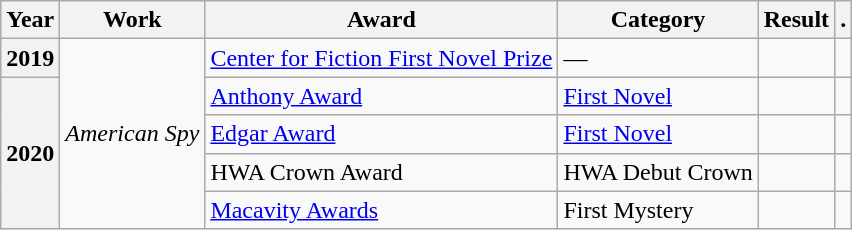<table class="wikitable sortable">
<tr>
<th>Year</th>
<th>Work</th>
<th>Award</th>
<th>Category</th>
<th>Result</th>
<th>.</th>
</tr>
<tr>
<th>2019</th>
<td rowspan="5"><em>American Spy</em></td>
<td><a href='#'>Center for Fiction First Novel Prize</a></td>
<td>—</td>
<td></td>
<td></td>
</tr>
<tr>
<th rowspan="4">2020</th>
<td><a href='#'>Anthony Award</a></td>
<td><a href='#'>First Novel</a></td>
<td></td>
<td></td>
</tr>
<tr>
<td><a href='#'>Edgar Award</a></td>
<td><a href='#'>First Novel</a></td>
<td></td>
<td></td>
</tr>
<tr>
<td>HWA Crown Award</td>
<td>HWA Debut Crown</td>
<td></td>
<td></td>
</tr>
<tr>
<td><a href='#'>Macavity Awards</a></td>
<td>First Mystery</td>
<td></td>
<td></td>
</tr>
</table>
